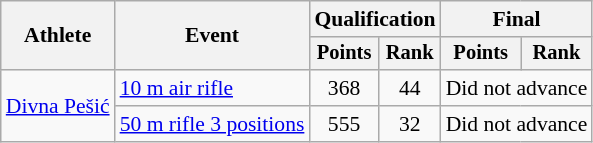<table class="wikitable" style="font-size:90%">
<tr>
<th rowspan="2">Athlete</th>
<th rowspan="2">Event</th>
<th colspan=2>Qualification</th>
<th colspan=2>Final</th>
</tr>
<tr style="font-size:95%">
<th>Points</th>
<th>Rank</th>
<th>Points</th>
<th>Rank</th>
</tr>
<tr align=center>
<td align=left rowspan=2><a href='#'>Divna Pešić</a></td>
<td align=left><a href='#'>10 m air rifle</a></td>
<td>368</td>
<td>44</td>
<td colspan=2>Did not advance</td>
</tr>
<tr align=center>
<td align=left><a href='#'>50 m rifle 3 positions</a></td>
<td>555</td>
<td>32</td>
<td colspan=2>Did not advance</td>
</tr>
</table>
